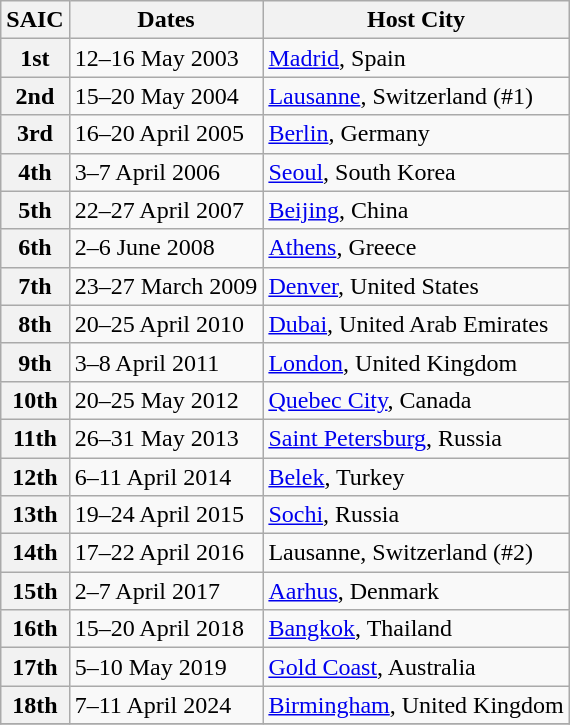<table class="wikitable">
<tr>
<th>SAIC</th>
<th>Dates</th>
<th>Host City</th>
</tr>
<tr>
<th>1st</th>
<td>12–16 May 2003</td>
<td> <a href='#'>Madrid</a>, Spain</td>
</tr>
<tr>
<th>2nd</th>
<td>15–20 May 2004</td>
<td> <a href='#'>Lausanne</a>, Switzerland (#1)</td>
</tr>
<tr>
<th>3rd</th>
<td>16–20 April 2005</td>
<td> <a href='#'>Berlin</a>, Germany</td>
</tr>
<tr>
<th>4th</th>
<td>3–7 April 2006</td>
<td> <a href='#'>Seoul</a>, South Korea</td>
</tr>
<tr>
<th>5th</th>
<td>22–27 April 2007</td>
<td> <a href='#'>Beijing</a>, China</td>
</tr>
<tr>
<th>6th</th>
<td>2–6 June 2008</td>
<td> <a href='#'>Athens</a>, Greece</td>
</tr>
<tr>
<th>7th</th>
<td>23–27 March 2009</td>
<td> <a href='#'>Denver</a>, United States</td>
</tr>
<tr>
<th>8th</th>
<td>20–25 April 2010</td>
<td> <a href='#'>Dubai</a>, United Arab Emirates</td>
</tr>
<tr>
<th>9th</th>
<td>3–8 April 2011</td>
<td> <a href='#'>London</a>, United Kingdom</td>
</tr>
<tr>
<th>10th</th>
<td>20–25 May 2012</td>
<td> <a href='#'>Quebec City</a>, Canada</td>
</tr>
<tr>
<th>11th</th>
<td>26–31 May 2013</td>
<td> <a href='#'>Saint Petersburg</a>, Russia</td>
</tr>
<tr>
<th>12th</th>
<td>6–11 April 2014</td>
<td> <a href='#'>Belek</a>, Turkey</td>
</tr>
<tr>
<th>13th</th>
<td>19–24 April 2015</td>
<td> <a href='#'>Sochi</a>, Russia</td>
</tr>
<tr>
<th>14th</th>
<td>17–22 April 2016</td>
<td> Lausanne, Switzerland (#2)</td>
</tr>
<tr>
<th>15th</th>
<td>2–7 April 2017</td>
<td> <a href='#'>Aarhus</a>, Denmark</td>
</tr>
<tr>
<th>16th</th>
<td>15–20 April 2018</td>
<td> <a href='#'>Bangkok</a>, Thailand</td>
</tr>
<tr>
<th>17th</th>
<td>5–10 May 2019</td>
<td> <a href='#'>Gold Coast</a>, Australia</td>
</tr>
<tr>
<th>18th</th>
<td>7–11 April 2024</td>
<td> <a href='#'>Birmingham</a>, United Kingdom</td>
</tr>
<tr>
</tr>
</table>
